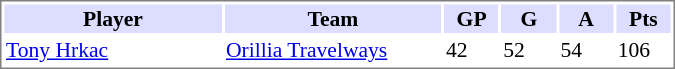<table cellpadding="0">
<tr align="left" style="vertical-align: top">
<td></td>
<td><br><table cellpadding="1" width="450px" style="font-size: 90%; border: 1px solid gray;">
<tr>
<th bgcolor="#DDDDFF" width="30%">Player</th>
<th bgcolor="#DDDDFF" width="30%">Team</th>
<th bgcolor="#DDDDFF" width="7.5%">GP</th>
<th bgcolor="#DDDDFF" width="7.5%">G</th>
<th bgcolor="#DDDDFF" width="7.5%">A</th>
<th bgcolor="#DDDDFF" width="7.5%">Pts</th>
</tr>
<tr>
<td><a href='#'>Tony Hrkac</a></td>
<td><a href='#'>Orillia Travelways</a></td>
<td>42</td>
<td>52</td>
<td>54</td>
<td>106</td>
</tr>
</table>
</td>
</tr>
</table>
